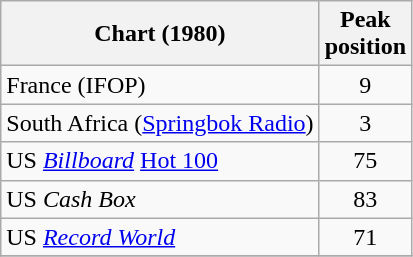<table class="wikitable sortable">
<tr>
<th align="left">Chart (1980)</th>
<th align="left">Peak<br>position</th>
</tr>
<tr>
<td>France (IFOP)</td>
<td style="text-align:center;">9</td>
</tr>
<tr>
<td>South Africa (<a href='#'>Springbok Radio</a>)</td>
<td style="text-align:center;">3</td>
</tr>
<tr>
<td>US <em><a href='#'>Billboard</a></em> <a href='#'>Hot 100</a></td>
<td style="text-align:center;">75</td>
</tr>
<tr>
<td>US <em>Cash Box</em></td>
<td style="text-align:center;">83</td>
</tr>
<tr>
<td>US <em><a href='#'>Record World</a></em></td>
<td style="text-align:center;">71</td>
</tr>
<tr>
</tr>
</table>
